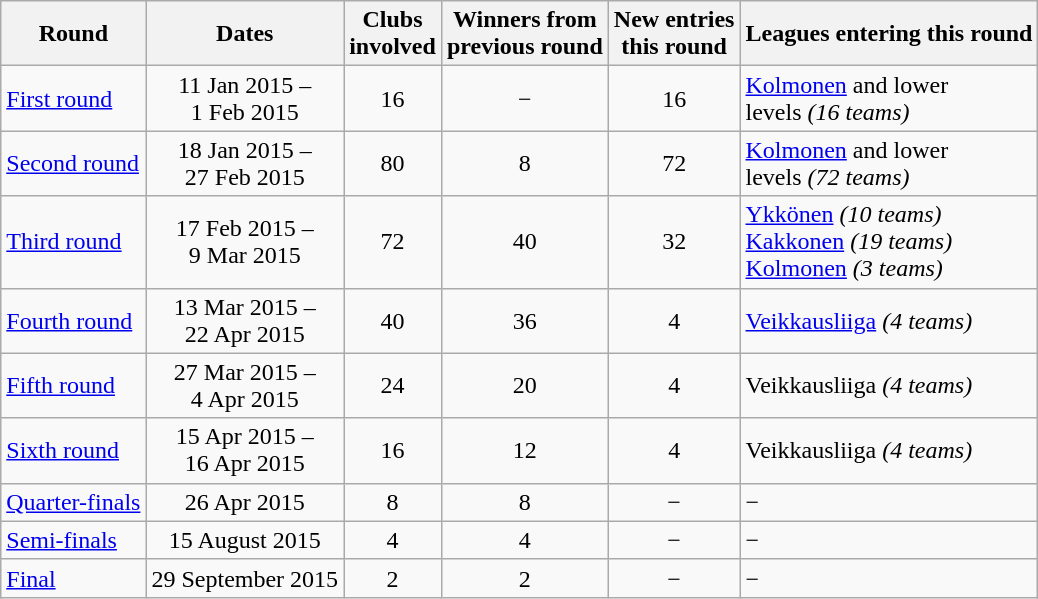<table class="wikitable">
<tr>
<th>Round</th>
<th>Dates</th>
<th>Clubs<br>involved</th>
<th>Winners from<br>previous round</th>
<th>New entries<br>this round</th>
<th>Leagues entering this round</th>
</tr>
<tr>
<td><a href='#'>First round</a></td>
<td style="text-align:center;">11 Jan 2015 – <br>1 Feb 2015</td>
<td style="text-align:center;">16</td>
<td style="text-align:center;">−</td>
<td style="text-align:center;">16</td>
<td><a href='#'>Kolmonen</a> and lower <br>levels <em>(16 teams)</em></td>
</tr>
<tr>
<td><a href='#'>Second round</a></td>
<td style="text-align:center;">18 Jan 2015 – <br>27 Feb 2015</td>
<td style="text-align:center;">80</td>
<td style="text-align:center;">8</td>
<td style="text-align:center;">72</td>
<td><a href='#'>Kolmonen</a> and lower <br>levels <em>(72 teams)</em></td>
</tr>
<tr>
<td><a href='#'>Third round</a></td>
<td style="text-align:center;">17 Feb 2015 – <br>9 Mar 2015</td>
<td style="text-align:center;">72</td>
<td style="text-align:center;">40</td>
<td style="text-align:center;">32</td>
<td><a href='#'>Ykkönen</a> <em>(10 teams)</em><br><a href='#'>Kakkonen</a> <em>(19 teams)</em><br><a href='#'>Kolmonen</a> <em>(3 teams)</em></td>
</tr>
<tr>
<td><a href='#'>Fourth round</a></td>
<td style="text-align:center;">13 Mar 2015 – <br>22 Apr 2015</td>
<td style="text-align:center;">40</td>
<td style="text-align:center;">36</td>
<td style="text-align:center;">4</td>
<td><a href='#'>Veikkausliiga</a> <em>(4 teams)</em></td>
</tr>
<tr>
<td><a href='#'>Fifth round</a></td>
<td style="text-align:center;">27 Mar 2015 – <br>4 Apr 2015</td>
<td style="text-align:center;">24</td>
<td style="text-align:center;">20</td>
<td style="text-align:center;">4</td>
<td>Veikkausliiga <em>(4 teams)</em></td>
</tr>
<tr>
<td><a href='#'>Sixth round</a></td>
<td style="text-align:center;">15 Apr 2015 – <br>16 Apr 2015</td>
<td style="text-align:center;">16</td>
<td style="text-align:center;">12</td>
<td style="text-align:center;">4</td>
<td>Veikkausliiga <em>(4 teams)</em></td>
</tr>
<tr>
<td><a href='#'>Quarter-finals</a></td>
<td style="text-align:center;">26 Apr 2015</td>
<td style="text-align:center;">8</td>
<td style="text-align:center;">8</td>
<td style="text-align:center;">−</td>
<td>−</td>
</tr>
<tr>
<td><a href='#'>Semi-finals</a></td>
<td style="text-align:center;">15 August 2015</td>
<td style="text-align:center;">4</td>
<td style="text-align:center;">4</td>
<td style="text-align:center;">−</td>
<td>−</td>
</tr>
<tr>
<td><a href='#'>Final</a></td>
<td style="text-align:center;">29 September 2015</td>
<td style="text-align:center;">2</td>
<td style="text-align:center;">2</td>
<td style="text-align:center;">−</td>
<td>−</td>
</tr>
</table>
